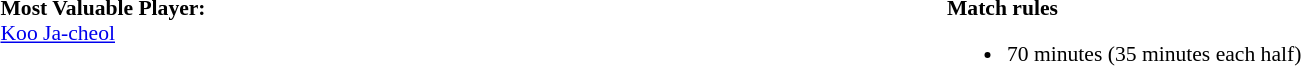<table width=100% style="font-size: 90%">
<tr>
<td width=50% valign=top><br><strong>Most Valuable Player:</strong>
<br> <a href='#'>Koo Ja-cheol</a></td>
<td width=50% valign=top><br><strong>Match rules</strong><ul><li>70 minutes (35 minutes each half)</li></ul></td>
</tr>
</table>
